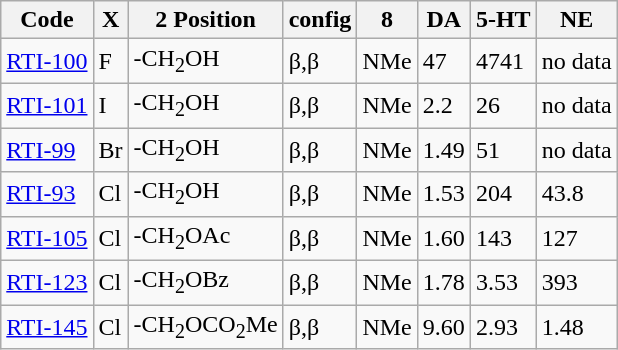<table class="wikitable">
<tr>
<th>Code</th>
<th>X</th>
<th>2 Position</th>
<th>config</th>
<th>8</th>
<th>DA</th>
<th>5-HT</th>
<th>NE</th>
</tr>
<tr>
<td><a href='#'>RTI-100</a></td>
<td>F</td>
<td>-CH<sub>2</sub>OH</td>
<td>β,β</td>
<td>NMe</td>
<td>47</td>
<td>4741</td>
<td>no data</td>
</tr>
<tr>
<td><a href='#'>RTI-101</a></td>
<td>I</td>
<td>-CH<sub>2</sub>OH</td>
<td>β,β</td>
<td>NMe</td>
<td>2.2</td>
<td>26</td>
<td>no data</td>
</tr>
<tr>
<td><a href='#'>RTI-99</a></td>
<td>Br</td>
<td>-CH<sub>2</sub>OH</td>
<td>β,β</td>
<td>NMe</td>
<td>1.49</td>
<td>51</td>
<td>no data</td>
</tr>
<tr>
<td><a href='#'>RTI-93</a></td>
<td>Cl</td>
<td>-CH<sub>2</sub>OH</td>
<td>β,β</td>
<td>NMe</td>
<td>1.53</td>
<td>204</td>
<td>43.8</td>
</tr>
<tr>
<td><a href='#'>RTI-105</a></td>
<td>Cl</td>
<td>-CH<sub>2</sub>OAc</td>
<td>β,β</td>
<td>NMe</td>
<td>1.60</td>
<td>143</td>
<td>127</td>
</tr>
<tr>
<td><a href='#'>RTI-123</a></td>
<td>Cl</td>
<td>-CH<sub>2</sub>OBz</td>
<td>β,β</td>
<td>NMe</td>
<td>1.78</td>
<td>3.53</td>
<td>393</td>
</tr>
<tr>
<td><a href='#'>RTI-145</a></td>
<td>Cl</td>
<td>-CH<sub>2</sub>OCO<sub>2</sub>Me</td>
<td>β,β</td>
<td>NMe</td>
<td>9.60</td>
<td>2.93</td>
<td>1.48</td>
</tr>
</table>
